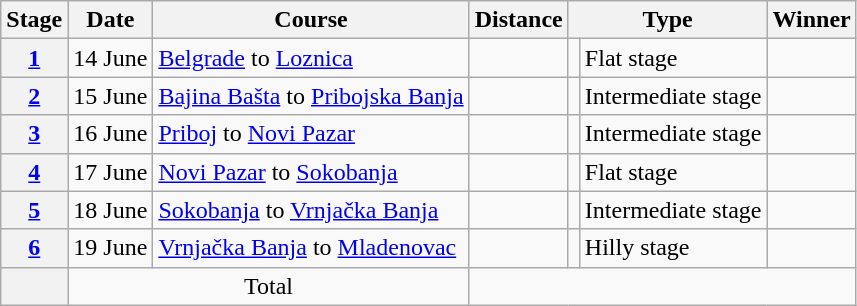<table class="wikitable">
<tr>
<th>Stage</th>
<th>Date</th>
<th>Course</th>
<th>Distance</th>
<th colspan="2">Type</th>
<th>Winner</th>
</tr>
<tr>
<th style="text-align:center"><a href='#'>1</a></th>
<td align=right>14 June</td>
<td><a href='#'>Belgrade</a> to <a href='#'>Loznica</a></td>
<td style="text-align:right;"></td>
<td></td>
<td>Flat stage</td>
<td></td>
</tr>
<tr>
<th style="text-align:center"><a href='#'>2</a></th>
<td align=right>15 June</td>
<td><a href='#'>Bajina Bašta</a> to <a href='#'>Pribojska Banja</a></td>
<td style="text-align:right;"></td>
<td></td>
<td>Intermediate stage</td>
<td></td>
</tr>
<tr>
<th style="text-align:center"><a href='#'>3</a></th>
<td align=right>16 June</td>
<td><a href='#'>Priboj</a> to <a href='#'>Novi Pazar</a></td>
<td style="text-align:right;"></td>
<td></td>
<td>Intermediate stage</td>
<td></td>
</tr>
<tr>
<th style="text-align:center"><a href='#'>4</a></th>
<td align=right>17 June</td>
<td><a href='#'>Novi Pazar</a> to <a href='#'>Sokobanja</a></td>
<td style="text-align:right;"></td>
<td></td>
<td>Flat stage</td>
<td></td>
</tr>
<tr>
<th style="text-align:center"><a href='#'>5</a></th>
<td align=right>18 June</td>
<td><a href='#'>Sokobanja</a> to <a href='#'>Vrnjačka Banja</a></td>
<td style="text-align:right;"></td>
<td></td>
<td>Intermediate stage</td>
<td></td>
</tr>
<tr>
<th style="text-align:center"><a href='#'>6</a></th>
<td align=right>19 June</td>
<td><a href='#'>Vrnjačka Banja</a> to <a href='#'>Mladenovac</a></td>
<td style="text-align:right;"></td>
<td></td>
<td>Hilly stage</td>
<td></td>
</tr>
<tr>
<th></th>
<td colspan="2" align=center>Total</td>
<td colspan="5" align="center"></td>
</tr>
</table>
